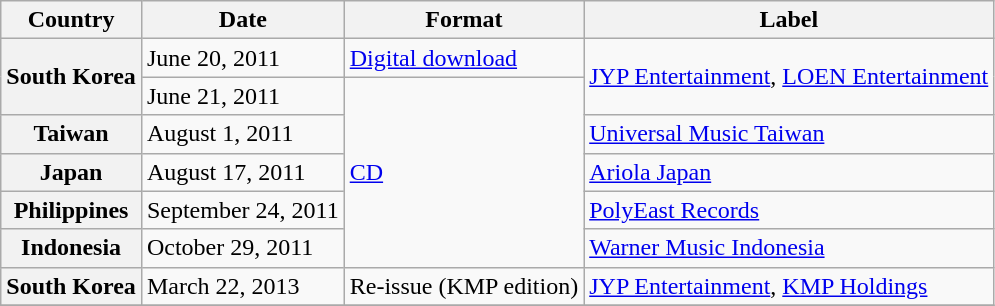<table class="wikitable plainrowheaders">
<tr>
<th scope="col">Country</th>
<th>Date</th>
<th>Format</th>
<th>Label</th>
</tr>
<tr>
<th scope="row" rowspan="2">South Korea</th>
<td>June 20, 2011</td>
<td><a href='#'>Digital download</a></td>
<td rowspan="2"><a href='#'>JYP Entertainment</a>, <a href='#'>LOEN Entertainment</a></td>
</tr>
<tr>
<td>June 21, 2011</td>
<td rowspan="5"><a href='#'>CD</a></td>
</tr>
<tr>
<th scope="row">Taiwan</th>
<td>August 1, 2011</td>
<td><a href='#'>Universal Music Taiwan</a></td>
</tr>
<tr>
<th scope="row">Japan</th>
<td>August 17, 2011</td>
<td><a href='#'>Ariola Japan</a></td>
</tr>
<tr>
<th scope="row">Philippines</th>
<td>September 24, 2011</td>
<td><a href='#'>PolyEast Records</a></td>
</tr>
<tr>
<th scope="row">Indonesia</th>
<td>October 29, 2011</td>
<td><a href='#'>Warner Music Indonesia</a></td>
</tr>
<tr>
<th scope="row">South Korea</th>
<td>March 22, 2013</td>
<td>Re-issue (KMP edition)</td>
<td><a href='#'>JYP Entertainment</a>, <a href='#'>KMP Holdings</a></td>
</tr>
<tr>
</tr>
</table>
